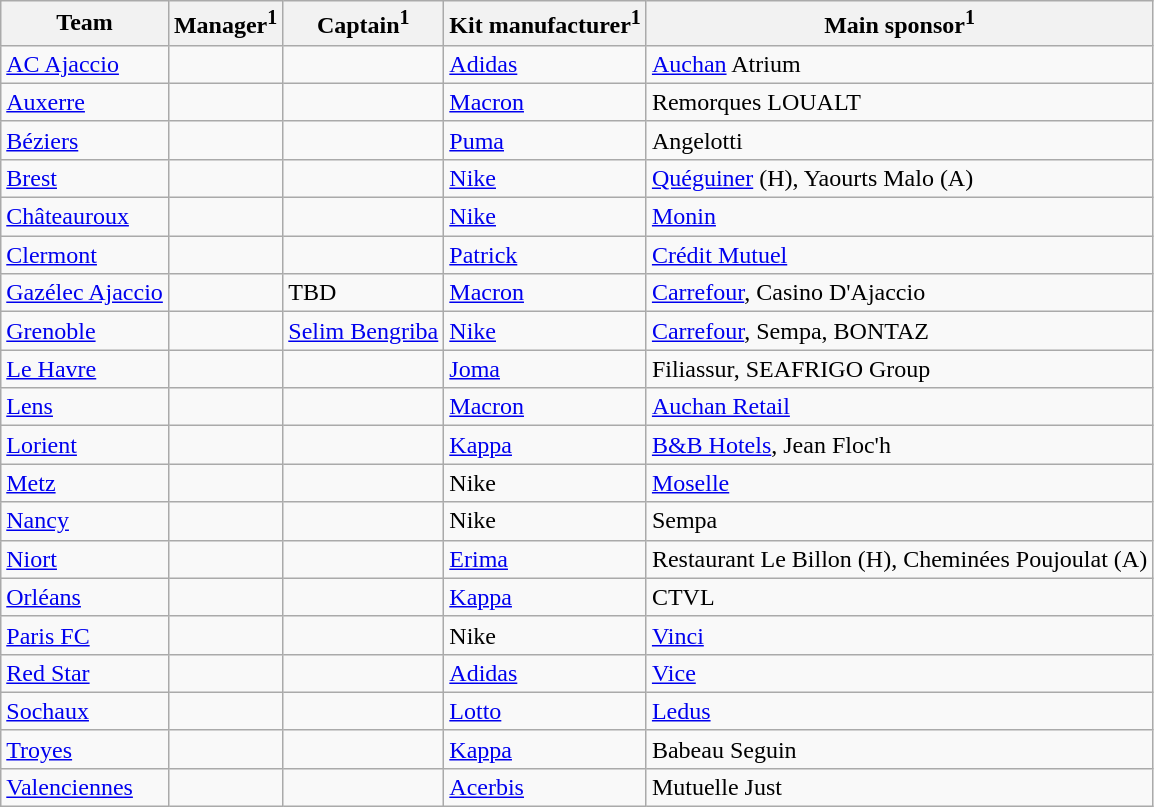<table class="wikitable sortable" style="text-align: left;">
<tr>
<th>Team</th>
<th>Manager<sup>1</sup></th>
<th>Captain<sup>1</sup></th>
<th>Kit manufacturer<sup>1</sup></th>
<th>Main sponsor<sup>1</sup></th>
</tr>
<tr>
<td><a href='#'>AC Ajaccio</a></td>
<td> </td>
<td> </td>
<td><a href='#'>Adidas</a></td>
<td><a href='#'>Auchan</a> Atrium</td>
</tr>
<tr>
<td><a href='#'>Auxerre</a></td>
<td> </td>
<td> </td>
<td><a href='#'>Macron</a></td>
<td>Remorques LOUALT</td>
</tr>
<tr>
<td><a href='#'>Béziers</a></td>
<td> </td>
<td> </td>
<td><a href='#'>Puma</a></td>
<td>Angelotti</td>
</tr>
<tr>
<td><a href='#'>Brest</a></td>
<td> </td>
<td> </td>
<td><a href='#'>Nike</a></td>
<td><a href='#'>Quéguiner</a> (H), Yaourts Malo (A)</td>
</tr>
<tr>
<td><a href='#'>Châteauroux</a></td>
<td> </td>
<td> </td>
<td><a href='#'>Nike</a></td>
<td><a href='#'>Monin</a></td>
</tr>
<tr>
<td><a href='#'>Clermont</a></td>
<td> </td>
<td> </td>
<td><a href='#'>Patrick</a></td>
<td><a href='#'>Crédit Mutuel</a></td>
</tr>
<tr>
<td><a href='#'>Gazélec Ajaccio</a></td>
<td> </td>
<td>TBD</td>
<td><a href='#'>Macron</a></td>
<td><a href='#'>Carrefour</a>, Casino D'Ajaccio</td>
</tr>
<tr>
<td><a href='#'>Grenoble</a></td>
<td> </td>
<td> <a href='#'>Selim Bengriba</a></td>
<td><a href='#'>Nike</a></td>
<td><a href='#'>Carrefour</a>, Sempa, BONTAZ</td>
</tr>
<tr>
<td><a href='#'>Le Havre</a></td>
<td> </td>
<td> </td>
<td><a href='#'>Joma</a></td>
<td>Filiassur, SEAFRIGO Group</td>
</tr>
<tr>
<td><a href='#'>Lens</a></td>
<td> </td>
<td> </td>
<td><a href='#'>Macron</a></td>
<td><a href='#'>Auchan Retail</a></td>
</tr>
<tr>
<td><a href='#'>Lorient</a></td>
<td> </td>
<td> </td>
<td><a href='#'>Kappa</a></td>
<td><a href='#'>B&B Hotels</a>, Jean Floc'h</td>
</tr>
<tr>
<td><a href='#'>Metz</a></td>
<td> </td>
<td> </td>
<td>Nike</td>
<td><a href='#'>Moselle</a></td>
</tr>
<tr>
<td><a href='#'>Nancy</a></td>
<td> </td>
<td> </td>
<td>Nike</td>
<td>Sempa</td>
</tr>
<tr>
<td><a href='#'>Niort</a></td>
<td> </td>
<td> </td>
<td><a href='#'>Erima</a></td>
<td>Restaurant Le Billon (H), Cheminées Poujoulat (A)</td>
</tr>
<tr>
<td><a href='#'>Orléans</a></td>
<td> </td>
<td> </td>
<td><a href='#'>Kappa</a></td>
<td>CTVL</td>
</tr>
<tr>
<td><a href='#'>Paris FC</a></td>
<td> </td>
<td> </td>
<td>Nike</td>
<td><a href='#'>Vinci</a></td>
</tr>
<tr>
<td><a href='#'>Red Star</a></td>
<td> </td>
<td> </td>
<td><a href='#'>Adidas</a></td>
<td><a href='#'>Vice</a></td>
</tr>
<tr>
<td><a href='#'>Sochaux</a></td>
<td> </td>
<td> </td>
<td><a href='#'>Lotto</a></td>
<td><a href='#'>Ledus</a></td>
</tr>
<tr>
<td><a href='#'>Troyes</a></td>
<td> </td>
<td> </td>
<td><a href='#'>Kappa</a></td>
<td>Babeau Seguin</td>
</tr>
<tr>
<td><a href='#'>Valenciennes</a></td>
<td> </td>
<td> </td>
<td><a href='#'>Acerbis</a></td>
<td>Mutuelle Just</td>
</tr>
</table>
